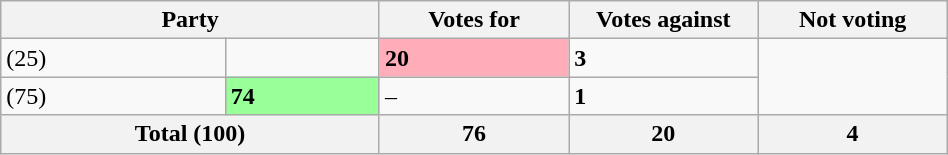<table class="wikitable" style="width:50%;">
<tr>
<th colspan="2">Party</th>
<th style="width:20%;">Votes for</th>
<th style="width:20%;">Votes against</th>
<th style="width:20%;">Not voting</th>
</tr>
<tr>
<td> (25)</td>
<td></td>
<td style="background-color:#ffaeb9;"><strong>20</strong></td>
<td><strong>3</strong></td>
</tr>
<tr>
<td> (75)</td>
<td style="background-color:#9f9;"><strong>74</strong></td>
<td>–</td>
<td><strong>1</strong></td>
</tr>
<tr>
<th colspan="2">Total (100)</th>
<th>76</th>
<th>20</th>
<th>4</th>
</tr>
</table>
